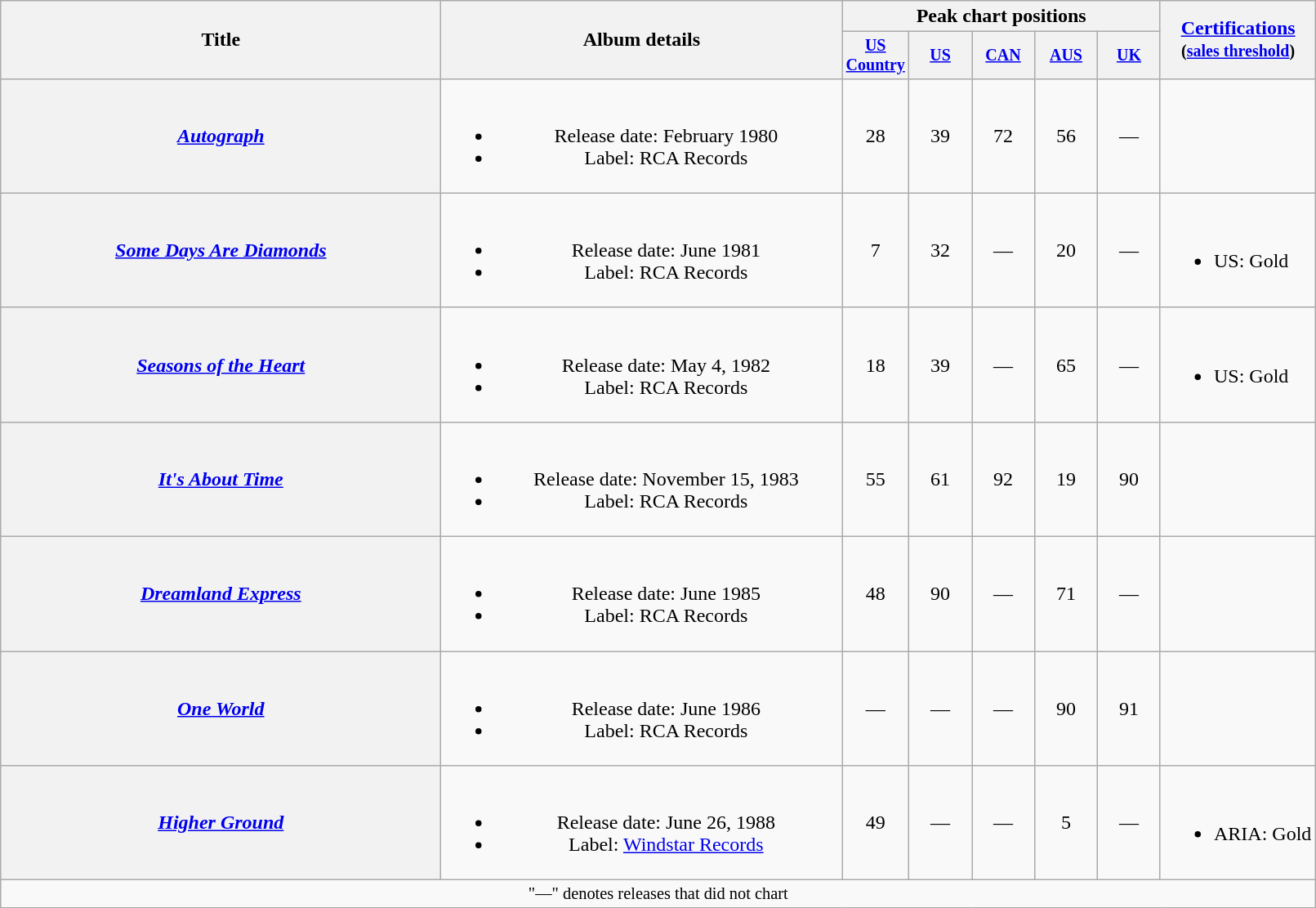<table class="wikitable plainrowheaders" style="text-align:center;">
<tr>
<th rowspan="2" style="width:22em;">Title</th>
<th rowspan="2" style="width:20em;">Album details</th>
<th colspan="5">Peak chart positions</th>
<th rowspan="2"><a href='#'>Certifications</a><br><small>(<a href='#'>sales threshold</a>)</small></th>
</tr>
<tr style="font-size:smaller;">
<th width="45"><a href='#'>US Country</a><br></th>
<th width="45"><a href='#'>US</a><br></th>
<th width="45"><a href='#'>CAN</a><br></th>
<th width="45"><a href='#'>AUS</a><br></th>
<th width="45"><a href='#'>UK</a><br></th>
</tr>
<tr>
<th scope="row"><em><a href='#'>Autograph</a></em></th>
<td><br><ul><li>Release date: February 1980</li><li>Label: RCA Records</li></ul></td>
<td>28</td>
<td>39</td>
<td>72</td>
<td>56</td>
<td>—</td>
<td></td>
</tr>
<tr>
<th scope="row"><em><a href='#'>Some Days Are Diamonds</a></em></th>
<td><br><ul><li>Release date: June 1981</li><li>Label: RCA Records</li></ul></td>
<td>7</td>
<td>32</td>
<td>—</td>
<td>20</td>
<td>—</td>
<td align="left"><br><ul><li>US: Gold</li></ul></td>
</tr>
<tr>
<th scope="row"><em><a href='#'>Seasons of the Heart</a></em></th>
<td><br><ul><li>Release date: May 4, 1982</li><li>Label: RCA Records</li></ul></td>
<td>18</td>
<td>39</td>
<td>—</td>
<td>65</td>
<td>—</td>
<td align="left"><br><ul><li>US: Gold</li></ul></td>
</tr>
<tr>
<th scope="row"><em><a href='#'>It's About Time</a></em></th>
<td><br><ul><li>Release date: November 15, 1983</li><li>Label: RCA Records</li></ul></td>
<td>55</td>
<td>61</td>
<td>92</td>
<td>19</td>
<td>90</td>
<td></td>
</tr>
<tr>
<th scope="row"><em><a href='#'>Dreamland Express</a></em></th>
<td><br><ul><li>Release date: June 1985</li><li>Label: RCA Records</li></ul></td>
<td>48</td>
<td>90</td>
<td>—</td>
<td>71</td>
<td>—</td>
<td></td>
</tr>
<tr>
<th scope="row"><em><a href='#'>One World</a></em></th>
<td><br><ul><li>Release date: June 1986</li><li>Label: RCA Records</li></ul></td>
<td>—</td>
<td>—</td>
<td>—</td>
<td>90</td>
<td>91</td>
<td></td>
</tr>
<tr>
<th scope="row"><em><a href='#'>Higher Ground</a></em></th>
<td><br><ul><li>Release date: June 26, 1988</li><li>Label: <a href='#'>Windstar Records</a></li></ul></td>
<td>49</td>
<td>—</td>
<td>—</td>
<td>5</td>
<td>—</td>
<td><br><ul><li>ARIA: Gold</li></ul></td>
</tr>
<tr>
<td colspan="8" style="font-size: 85%">"—" denotes releases that did not chart</td>
</tr>
</table>
